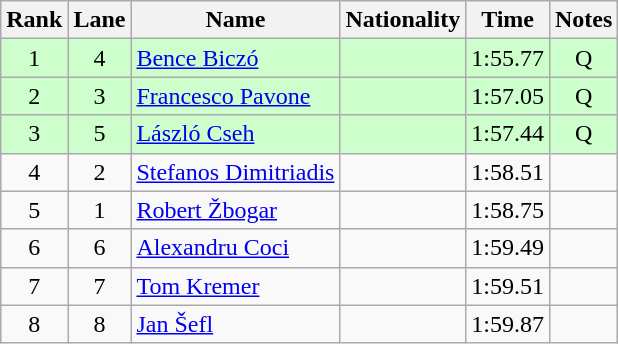<table class="wikitable sortable" style="text-align:center">
<tr>
<th>Rank</th>
<th>Lane</th>
<th>Name</th>
<th>Nationality</th>
<th>Time</th>
<th>Notes</th>
</tr>
<tr bgcolor=ccffcc>
<td>1</td>
<td>4</td>
<td align=left><a href='#'>Bence Biczó</a></td>
<td align=left></td>
<td>1:55.77</td>
<td>Q</td>
</tr>
<tr bgcolor=ccffcc>
<td>2</td>
<td>3</td>
<td align=left><a href='#'>Francesco Pavone</a></td>
<td align=left></td>
<td>1:57.05</td>
<td>Q</td>
</tr>
<tr bgcolor=ccffcc>
<td>3</td>
<td>5</td>
<td align=left><a href='#'>László Cseh</a></td>
<td align=left></td>
<td>1:57.44</td>
<td>Q</td>
</tr>
<tr>
<td>4</td>
<td>2</td>
<td align=left><a href='#'>Stefanos Dimitriadis</a></td>
<td align=left></td>
<td>1:58.51</td>
<td></td>
</tr>
<tr>
<td>5</td>
<td>1</td>
<td align=left><a href='#'>Robert Žbogar</a></td>
<td align=left></td>
<td>1:58.75</td>
<td></td>
</tr>
<tr>
<td>6</td>
<td>6</td>
<td align=left><a href='#'>Alexandru Coci</a></td>
<td align=left></td>
<td>1:59.49</td>
<td></td>
</tr>
<tr>
<td>7</td>
<td>7</td>
<td align=left><a href='#'>Tom Kremer</a></td>
<td align=left></td>
<td>1:59.51</td>
<td></td>
</tr>
<tr>
<td>8</td>
<td>8</td>
<td align=left><a href='#'>Jan Šefl</a></td>
<td align=left></td>
<td>1:59.87</td>
<td></td>
</tr>
</table>
